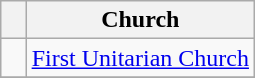<table class="wikitable">
<tr>
<th width="10%"></th>
<th width="90%">Church</th>
</tr>
<tr>
<td></td>
<td><a href='#'>First Unitarian Church</a></td>
</tr>
<tr>
</tr>
</table>
